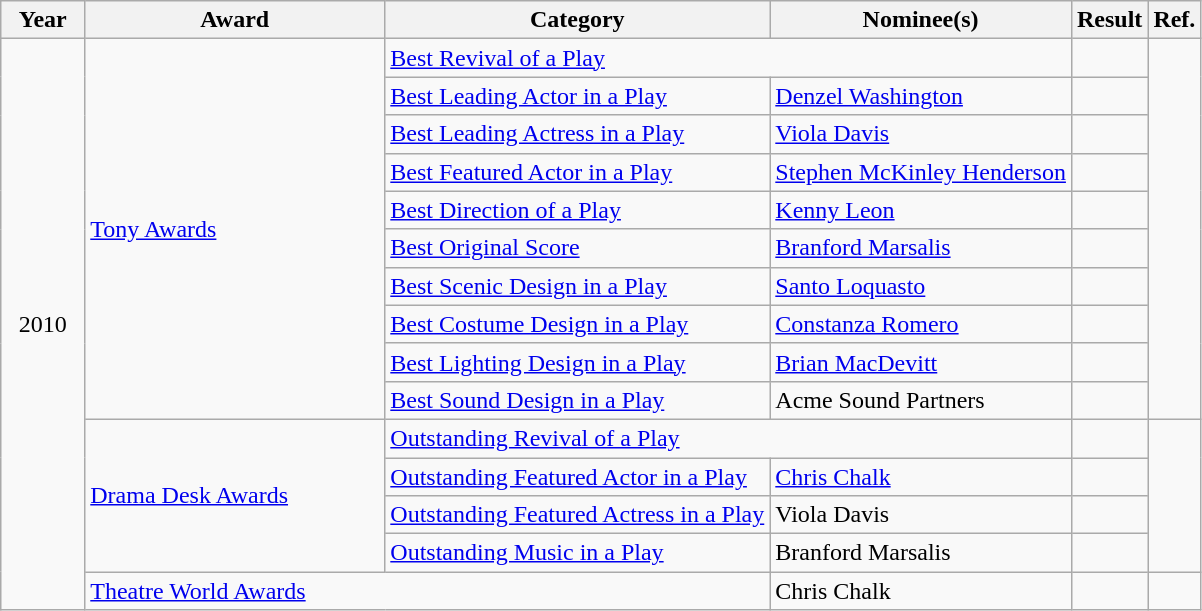<table class="wikitable plainrowheaders">
<tr>
<th scope="col" style="width:7%;">Year</th>
<th scope="col" style="width:25%;">Award</th>
<th>Category</th>
<th>Nominee(s)</th>
<th>Result</th>
<th>Ref.</th>
</tr>
<tr>
<td rowspan="15" align="center">2010</td>
<td rowspan="10"><a href='#'>Tony Awards</a></td>
<td colspan="2"><a href='#'>Best Revival of a Play</a></td>
<td></td>
<td align="center" rowspan="10"></td>
</tr>
<tr>
<td><a href='#'>Best Leading Actor in a Play</a></td>
<td><a href='#'>Denzel Washington</a></td>
<td></td>
</tr>
<tr>
<td><a href='#'>Best Leading Actress in a Play</a></td>
<td><a href='#'>Viola Davis</a></td>
<td></td>
</tr>
<tr>
<td><a href='#'>Best Featured Actor in a Play</a></td>
<td><a href='#'>Stephen McKinley Henderson</a></td>
<td></td>
</tr>
<tr>
<td><a href='#'>Best Direction of a Play</a></td>
<td><a href='#'>Kenny Leon</a></td>
<td></td>
</tr>
<tr>
<td><a href='#'>Best Original Score</a></td>
<td><a href='#'>Branford Marsalis</a></td>
<td></td>
</tr>
<tr>
<td><a href='#'>Best Scenic Design in a Play</a></td>
<td><a href='#'>Santo Loquasto</a></td>
<td></td>
</tr>
<tr>
<td><a href='#'>Best Costume Design in a Play</a></td>
<td><a href='#'>Constanza Romero</a></td>
<td></td>
</tr>
<tr>
<td><a href='#'>Best Lighting Design in a Play</a></td>
<td><a href='#'>Brian MacDevitt</a></td>
<td></td>
</tr>
<tr>
<td><a href='#'>Best Sound Design in a Play</a></td>
<td>Acme Sound Partners</td>
<td></td>
</tr>
<tr>
<td rowspan="4"><a href='#'>Drama Desk Awards</a></td>
<td colspan="2"><a href='#'>Outstanding Revival of a Play</a></td>
<td></td>
<td align="center" rowspan="4"></td>
</tr>
<tr>
<td><a href='#'>Outstanding Featured Actor in a Play</a></td>
<td><a href='#'>Chris Chalk</a></td>
<td></td>
</tr>
<tr>
<td><a href='#'>Outstanding Featured Actress in a Play</a></td>
<td>Viola Davis</td>
<td></td>
</tr>
<tr>
<td><a href='#'>Outstanding Music in a Play</a></td>
<td>Branford Marsalis</td>
<td></td>
</tr>
<tr>
<td colspan="2"><a href='#'>Theatre World Awards</a></td>
<td>Chris Chalk</td>
<td></td>
<td align="center"></td>
</tr>
</table>
